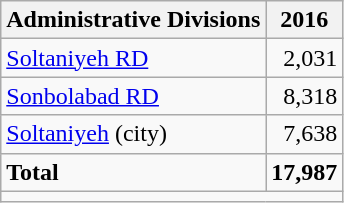<table class="wikitable">
<tr>
<th>Administrative Divisions</th>
<th>2016</th>
</tr>
<tr>
<td><a href='#'>Soltaniyeh RD</a></td>
<td style="text-align: right;">2,031</td>
</tr>
<tr>
<td><a href='#'>Sonbolabad RD</a></td>
<td style="text-align: right;">8,318</td>
</tr>
<tr>
<td><a href='#'>Soltaniyeh</a> (city)</td>
<td style="text-align: right;">7,638</td>
</tr>
<tr>
<td><strong>Total</strong></td>
<td style="text-align: right;"><strong>17,987</strong></td>
</tr>
<tr>
<td colspan=2></td>
</tr>
</table>
